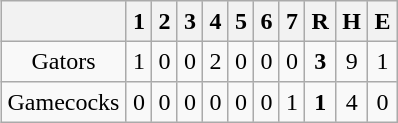<table align = right border="2" cellpadding="4" cellspacing="0" style="margin: 1em 1em 1em 1em; background: #F9F9F9; border: 1px #aaa solid; border-collapse: collapse;">
<tr align=center style="background: #F2F2F2;">
<th></th>
<th>1</th>
<th>2</th>
<th>3</th>
<th>4</th>
<th>5</th>
<th>6</th>
<th>7</th>
<th>R</th>
<th>H</th>
<th>E</th>
</tr>
<tr align=center>
<td>Gators</td>
<td>1</td>
<td>0</td>
<td>0</td>
<td>2</td>
<td>0</td>
<td>0</td>
<td>0</td>
<td><strong>3</strong></td>
<td>9</td>
<td>1</td>
</tr>
<tr align=center>
<td>Gamecocks</td>
<td>0</td>
<td>0</td>
<td>0</td>
<td>0</td>
<td>0</td>
<td>0</td>
<td>1</td>
<td><strong>1</strong></td>
<td>4</td>
<td>0</td>
</tr>
</table>
